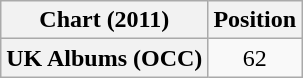<table class="wikitable plainrowheaders" style="text-align:center;">
<tr>
<th scope="col">Chart (2011)</th>
<th scope="col">Position</th>
</tr>
<tr>
<th scope="row">UK Albums (OCC)</th>
<td>62</td>
</tr>
</table>
